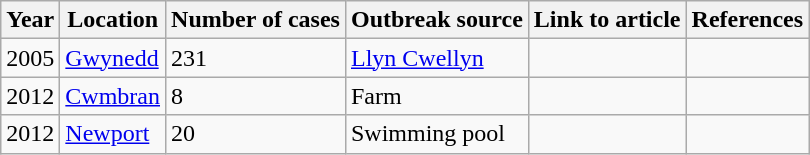<table class="wikitable sortable">
<tr>
<th>Year</th>
<th>Location</th>
<th>Number of cases</th>
<th>Outbreak source</th>
<th>Link to article</th>
<th>References</th>
</tr>
<tr>
<td>2005</td>
<td><a href='#'>Gwynedd</a></td>
<td>231</td>
<td><a href='#'>Llyn Cwellyn</a></td>
<td></td>
<td></td>
</tr>
<tr>
<td>2012</td>
<td><a href='#'>Cwmbran</a></td>
<td>8</td>
<td>Farm</td>
<td></td>
<td></td>
</tr>
<tr>
<td>2012</td>
<td><a href='#'>Newport</a></td>
<td>20</td>
<td>Swimming pool</td>
<td></td>
<td></td>
</tr>
</table>
